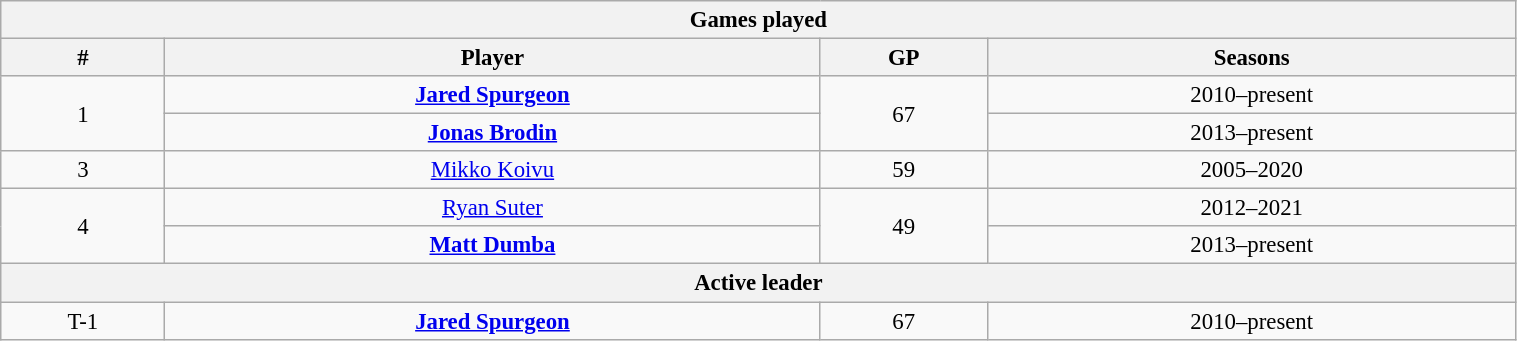<table class="wikitable" style="text-align: center; font-size: 95%" width="80%">
<tr>
<th colspan="4">Games played</th>
</tr>
<tr>
<th>#</th>
<th>Player</th>
<th>GP</th>
<th>Seasons</th>
</tr>
<tr>
<td rowspan="2">1</td>
<td><strong><a href='#'>Jared Spurgeon</a></strong></td>
<td rowspan="2">67</td>
<td>2010–present</td>
</tr>
<tr>
<td><strong><a href='#'>Jonas Brodin</a></strong></td>
<td>2013–present</td>
</tr>
<tr>
<td>3</td>
<td><a href='#'>Mikko Koivu</a></td>
<td>59</td>
<td>2005–2020</td>
</tr>
<tr>
<td rowspan="2">4</td>
<td><a href='#'>Ryan Suter</a></td>
<td rowspan="2">49</td>
<td>2012–2021</td>
</tr>
<tr>
<td><strong><a href='#'>Matt Dumba</a></strong></td>
<td>2013–present</td>
</tr>
<tr>
<th colspan="4">Active leader</th>
</tr>
<tr>
<td>T-1</td>
<td><strong><a href='#'>Jared Spurgeon</a></strong></td>
<td>67</td>
<td>2010–present</td>
</tr>
</table>
